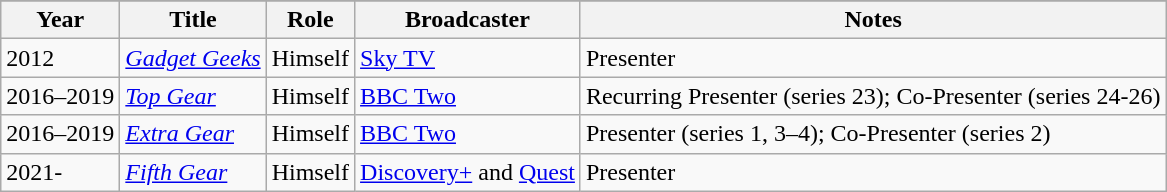<table class="wikitable unsortable">
<tr>
</tr>
<tr>
<th>Year</th>
<th>Title</th>
<th>Role</th>
<th>Broadcaster</th>
<th>Notes</th>
</tr>
<tr>
<td>2012</td>
<td><em><a href='#'>Gadget Geeks</a></em></td>
<td>Himself</td>
<td><a href='#'>Sky TV</a></td>
<td>Presenter</td>
</tr>
<tr>
<td>2016–2019</td>
<td><em><a href='#'>Top Gear</a></em></td>
<td>Himself</td>
<td><a href='#'>BBC Two</a></td>
<td>Recurring Presenter (series 23); Co-Presenter (series 24-26)</td>
</tr>
<tr>
<td>2016–2019</td>
<td><em><a href='#'>Extra Gear</a></em></td>
<td>Himself</td>
<td><a href='#'>BBC Two</a></td>
<td>Presenter (series 1, 3–4); Co-Presenter (series 2)</td>
</tr>
<tr>
<td>2021-</td>
<td><em><a href='#'>Fifth Gear</a></em></td>
<td>Himself</td>
<td><a href='#'>Discovery+</a> and <a href='#'>Quest</a></td>
<td>Presenter</td>
</tr>
</table>
